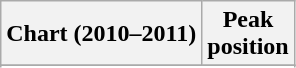<table class="wikitable sortable">
<tr>
<th align="left">Chart (2010–2011)</th>
<th style="text-align:center;">Peak<br>position</th>
</tr>
<tr>
</tr>
<tr>
</tr>
</table>
